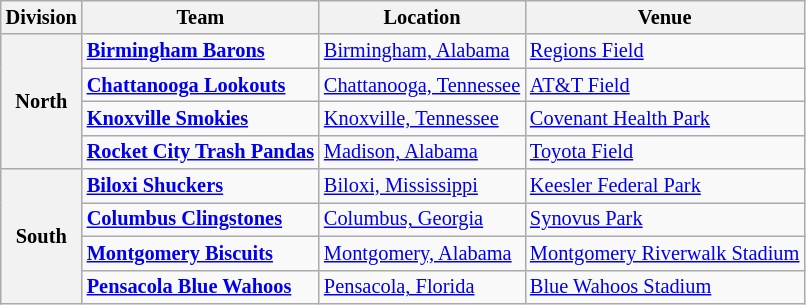<table class="wikitable" style="font-size:85%">
<tr>
<th>Division</th>
<th>Team</th>
<th>Location</th>
<th>Venue</th>
</tr>
<tr>
<th rowspan=4>North</th>
<td><strong><a href='#'>Birmingham Barons</a></strong></td>
<td><a href='#'>Birmingham, Alabama</a></td>
<td><a href='#'>Regions Field</a></td>
</tr>
<tr>
<td><strong><a href='#'>Chattanooga Lookouts</a></strong></td>
<td><a href='#'>Chattanooga, Tennessee</a></td>
<td><a href='#'>AT&T Field</a></td>
</tr>
<tr>
<td><strong><a href='#'>Knoxville Smokies</a></strong></td>
<td><a href='#'>Knoxville, Tennessee</a></td>
<td><a href='#'>Covenant Health Park</a></td>
</tr>
<tr>
<td><strong><a href='#'>Rocket City Trash Pandas</a></strong></td>
<td><a href='#'>Madison, Alabama</a></td>
<td><a href='#'>Toyota Field</a></td>
</tr>
<tr>
<th rowspan=4>South</th>
<td><strong><a href='#'>Biloxi Shuckers</a></strong></td>
<td><a href='#'>Biloxi, Mississippi</a></td>
<td><a href='#'>Keesler Federal Park</a></td>
</tr>
<tr>
<td><strong><a href='#'>Columbus Clingstones</a></strong></td>
<td><a href='#'>Columbus, Georgia</a></td>
<td><a href='#'>Synovus Park</a></td>
</tr>
<tr>
<td><strong><a href='#'>Montgomery Biscuits</a></strong></td>
<td><a href='#'>Montgomery, Alabama</a></td>
<td><a href='#'>Montgomery Riverwalk Stadium</a></td>
</tr>
<tr>
<td><strong><a href='#'>Pensacola Blue Wahoos</a></strong></td>
<td><a href='#'>Pensacola, Florida</a></td>
<td><a href='#'>Blue Wahoos Stadium</a></td>
</tr>
</table>
